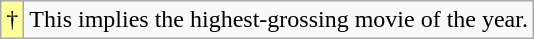<table class="wikitable">
<tr>
<td style="background-color:#FFFF99"align="center">†</td>
<td>This implies the highest-grossing movie of the year.</td>
</tr>
</table>
